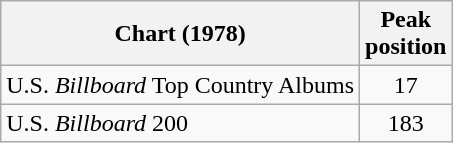<table class="wikitable">
<tr>
<th>Chart (1978)</th>
<th>Peak<br>position</th>
</tr>
<tr>
<td>U.S. <em>Billboard</em> Top Country Albums</td>
<td align="center">17</td>
</tr>
<tr>
<td>U.S. <em>Billboard</em> 200</td>
<td align="center">183</td>
</tr>
</table>
